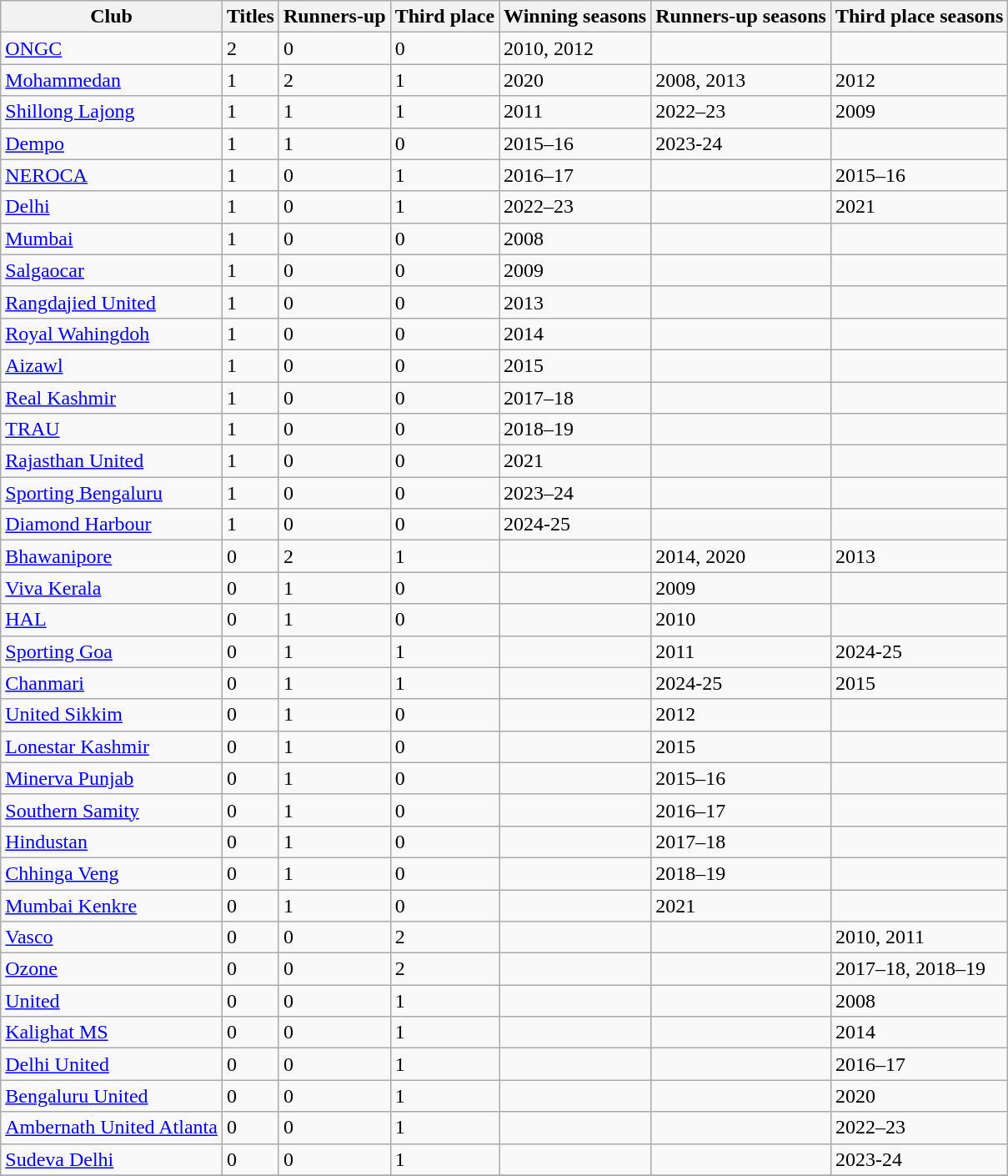<table class="wikitable">
<tr>
<th>Club</th>
<th>Titles</th>
<th>Runners-up</th>
<th>Third place</th>
<th>Winning seasons</th>
<th>Runners-up seasons</th>
<th>Third place seasons</th>
</tr>
<tr>
<td><a href='#'>ONGC</a></td>
<td>2</td>
<td>0</td>
<td>0</td>
<td>2010, 2012</td>
<td></td>
<td></td>
</tr>
<tr>
<td><a href='#'>Mohammedan</a></td>
<td>1</td>
<td>2</td>
<td>1</td>
<td>2020</td>
<td>2008, 2013</td>
<td>2012</td>
</tr>
<tr>
<td><a href='#'>Shillong Lajong</a></td>
<td>1</td>
<td>1</td>
<td>1</td>
<td>2011</td>
<td>2022–23</td>
<td>2009</td>
</tr>
<tr>
<td><a href='#'>Dempo</a></td>
<td>1</td>
<td>1</td>
<td>0</td>
<td>2015–16</td>
<td>2023-24</td>
<td></td>
</tr>
<tr>
<td><a href='#'>NEROCA</a></td>
<td>1</td>
<td>0</td>
<td>1</td>
<td>2016–17</td>
<td></td>
<td>2015–16</td>
</tr>
<tr>
<td><a href='#'>Delhi</a></td>
<td>1</td>
<td>0</td>
<td>1</td>
<td>2022–23</td>
<td></td>
<td>2021</td>
</tr>
<tr>
<td><a href='#'>Mumbai</a></td>
<td>1</td>
<td>0</td>
<td>0</td>
<td>2008</td>
<td></td>
<td></td>
</tr>
<tr>
<td><a href='#'>Salgaocar</a></td>
<td>1</td>
<td>0</td>
<td>0</td>
<td>2009</td>
<td></td>
<td></td>
</tr>
<tr>
<td><a href='#'>Rangdajied United</a></td>
<td>1</td>
<td>0</td>
<td>0</td>
<td>2013</td>
<td></td>
<td></td>
</tr>
<tr>
<td><a href='#'>Royal Wahingdoh</a></td>
<td>1</td>
<td>0</td>
<td>0</td>
<td>2014</td>
<td></td>
<td></td>
</tr>
<tr>
<td><a href='#'>Aizawl</a></td>
<td>1</td>
<td>0</td>
<td>0</td>
<td>2015</td>
<td></td>
<td></td>
</tr>
<tr>
<td><a href='#'>Real Kashmir</a></td>
<td>1</td>
<td>0</td>
<td>0</td>
<td>2017–18</td>
<td></td>
<td></td>
</tr>
<tr>
<td><a href='#'>TRAU</a></td>
<td>1</td>
<td>0</td>
<td>0</td>
<td>2018–19</td>
<td></td>
<td></td>
</tr>
<tr>
<td><a href='#'>Rajasthan United</a></td>
<td>1</td>
<td>0</td>
<td>0</td>
<td>2021</td>
<td></td>
<td></td>
</tr>
<tr>
<td><a href='#'>Sporting Bengaluru</a></td>
<td>1</td>
<td>0</td>
<td>0</td>
<td>2023–24</td>
<td></td>
<td></td>
</tr>
<tr>
<td><a href='#'>Diamond Harbour</a></td>
<td>1</td>
<td>0</td>
<td>0</td>
<td>2024-25</td>
<td></td>
<td></td>
</tr>
<tr>
<td><a href='#'>Bhawanipore</a></td>
<td>0</td>
<td>2</td>
<td>1</td>
<td></td>
<td>2014, 2020</td>
<td>2013</td>
</tr>
<tr>
<td><a href='#'>Viva Kerala</a></td>
<td>0</td>
<td>1</td>
<td>0</td>
<td></td>
<td>2009</td>
<td></td>
</tr>
<tr>
<td><a href='#'>HAL</a></td>
<td>0</td>
<td>1</td>
<td>0</td>
<td></td>
<td>2010</td>
<td></td>
</tr>
<tr>
<td><a href='#'>Sporting Goa</a></td>
<td>0</td>
<td>1</td>
<td>1</td>
<td></td>
<td>2011</td>
<td>2024-25</td>
</tr>
<tr>
<td><a href='#'>Chanmari</a></td>
<td>0</td>
<td>1</td>
<td>1</td>
<td></td>
<td>2024-25</td>
<td>2015</td>
</tr>
<tr>
<td><a href='#'>United Sikkim</a></td>
<td>0</td>
<td>1</td>
<td>0</td>
<td></td>
<td>2012</td>
<td></td>
</tr>
<tr>
<td><a href='#'>Lonestar Kashmir</a></td>
<td>0</td>
<td>1</td>
<td>0</td>
<td></td>
<td>2015</td>
<td></td>
</tr>
<tr>
<td><a href='#'>Minerva Punjab</a></td>
<td>0</td>
<td>1</td>
<td>0</td>
<td></td>
<td>2015–16</td>
<td></td>
</tr>
<tr>
<td><a href='#'>Southern Samity</a></td>
<td>0</td>
<td>1</td>
<td>0</td>
<td></td>
<td>2016–17</td>
<td></td>
</tr>
<tr>
<td><a href='#'>Hindustan</a></td>
<td>0</td>
<td>1</td>
<td>0</td>
<td></td>
<td>2017–18</td>
<td></td>
</tr>
<tr>
<td><a href='#'>Chhinga Veng</a></td>
<td>0</td>
<td>1</td>
<td>0</td>
<td></td>
<td>2018–19</td>
<td></td>
</tr>
<tr>
<td><a href='#'>Mumbai Kenkre</a></td>
<td>0</td>
<td>1</td>
<td>0</td>
<td></td>
<td>2021</td>
<td></td>
</tr>
<tr>
<td><a href='#'>Vasco</a></td>
<td>0</td>
<td>0</td>
<td>2</td>
<td></td>
<td></td>
<td>2010, 2011</td>
</tr>
<tr>
<td><a href='#'>Ozone</a></td>
<td>0</td>
<td>0</td>
<td>2</td>
<td></td>
<td></td>
<td>2017–18, 2018–19</td>
</tr>
<tr>
<td><a href='#'>United</a></td>
<td>0</td>
<td>0</td>
<td>1</td>
<td></td>
<td></td>
<td>2008</td>
</tr>
<tr>
<td><a href='#'>Kalighat MS</a></td>
<td>0</td>
<td>0</td>
<td>1</td>
<td></td>
<td></td>
<td>2014</td>
</tr>
<tr>
<td><a href='#'>Delhi United</a></td>
<td>0</td>
<td>0</td>
<td>1</td>
<td></td>
<td></td>
<td>2016–17</td>
</tr>
<tr>
<td><a href='#'>Bengaluru United</a></td>
<td>0</td>
<td>0</td>
<td>1</td>
<td></td>
<td></td>
<td>2020</td>
</tr>
<tr>
<td><a href='#'>Ambernath United Atlanta</a></td>
<td>0</td>
<td>0</td>
<td>1</td>
<td></td>
<td></td>
<td>2022–23</td>
</tr>
<tr>
<td><a href='#'>Sudeva Delhi</a></td>
<td>0</td>
<td>0</td>
<td>1</td>
<td></td>
<td></td>
<td>2023-24</td>
</tr>
<tr>
</tr>
</table>
